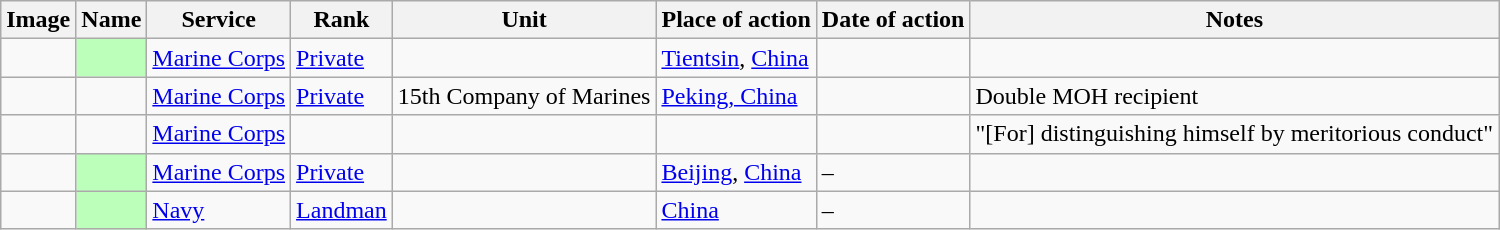<table class="wikitable sortable">
<tr>
<th class="unsortable">Image</th>
<th>Name</th>
<th>Service</th>
<th>Rank</th>
<th>Unit</th>
<th>Place of action</th>
<th>Date of action</th>
<th class="unsortable">Notes</th>
</tr>
<tr>
<td></td>
<td style="background:#bfb;"></td>
<td><a href='#'>Marine Corps</a></td>
<td><a href='#'>Private</a></td>
<td></td>
<td><a href='#'>Tientsin</a>, <a href='#'>China</a></td>
<td></td>
<td></td>
</tr>
<tr>
<td></td>
<td></td>
<td><a href='#'>Marine Corps</a></td>
<td><a href='#'>Private</a></td>
<td>15th Company of Marines</td>
<td><a href='#'>Peking, China</a></td>
<td></td>
<td>Double MOH recipient</td>
</tr>
<tr>
<td></td>
<td></td>
<td><a href='#'>Marine Corps</a></td>
<td></td>
<td></td>
<td></td>
<td></td>
<td>"[For] distinguishing himself by meritorious conduct"</td>
</tr>
<tr>
<td></td>
<td style="background:#bfb;"></td>
<td><a href='#'>Marine Corps</a></td>
<td><a href='#'>Private</a></td>
<td></td>
<td><a href='#'>Beijing</a>, <a href='#'>China</a></td>
<td> – </td>
<td></td>
</tr>
<tr>
<td></td>
<td style="background:#bfb;"></td>
<td><a href='#'>Navy</a></td>
<td><a href='#'>Landman</a></td>
<td></td>
<td><a href='#'>China</a></td>
<td> – </td>
<td></td>
</tr>
</table>
